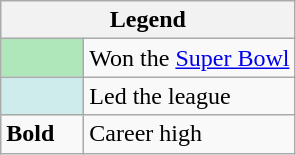<table class="wikitable">
<tr>
<th colspan="2">Legend</th>
</tr>
<tr>
<td style="background:#afe6ba; width:3em;"></td>
<td>Won the <a href='#'>Super Bowl</a></td>
</tr>
<tr>
<td style="background:#cfecec; width:3em;"></td>
<td>Led the league</td>
</tr>
<tr>
<td><strong>Bold</strong></td>
<td>Career high</td>
</tr>
</table>
